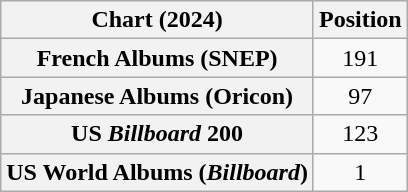<table class="wikitable plainrowheaders sortable" style="text-align:center">
<tr>
<th scope="col">Chart (2024)</th>
<th scope="col">Position</th>
</tr>
<tr>
<th scope="row">French Albums (SNEP)</th>
<td>191</td>
</tr>
<tr>
<th scope="row">Japanese Albums (Oricon)</th>
<td>97</td>
</tr>
<tr>
<th scope="row">US <em>Billboard</em> 200</th>
<td>123</td>
</tr>
<tr>
<th scope="row">US World Albums (<em>Billboard</em>)</th>
<td>1</td>
</tr>
</table>
